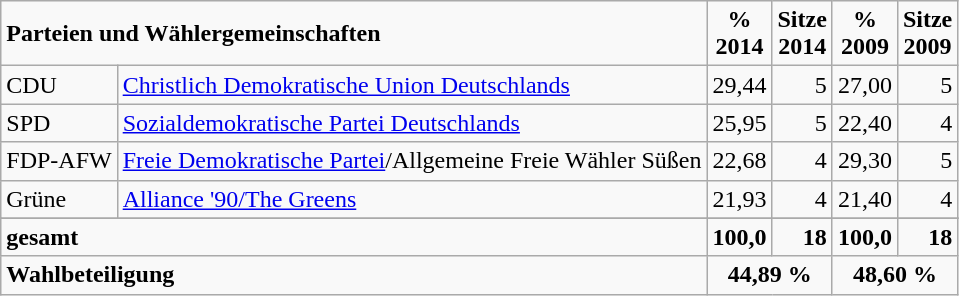<table class="wikitable">
<tr class="hintergrundfarbe5">
<td colspan="2"><strong>Parteien und Wählergemeinschaften</strong></td>
<td align="center"><strong>%<br>2014</strong></td>
<td align="center"><strong>Sitze<br>2014</strong></td>
<td align="center"><strong>%<br>2009</strong></td>
<td align="Center"><strong>Sitze<br>2009</strong><br></td>
</tr>
<tr --->
<td>CDU</td>
<td><a href='#'>Christlich Demokratische Union Deutschlands</a></td>
<td align="right">29,44</td>
<td align="right">5</td>
<td align="right">27,00</td>
<td align="right">5</td>
</tr>
<tr>
<td>SPD</td>
<td><a href='#'>Sozialdemokratische Partei Deutschlands</a></td>
<td align="right">25,95</td>
<td align="right">5</td>
<td align="right">22,40</td>
<td align="right">4</td>
</tr>
<tr>
<td>FDP-AFW</td>
<td><a href='#'>Freie Demokratische Partei</a>/Allgemeine Freie Wähler Süßen</td>
<td align="right">22,68</td>
<td align="right">4</td>
<td align="right">29,30</td>
<td align="right">5</td>
</tr>
<tr>
<td>Grüne</td>
<td><a href='#'>Alliance '90/The Greens</a></td>
<td align="right">21,93</td>
<td align="right">4</td>
<td align="right">21,40</td>
<td align="right">4</td>
</tr>
<tr>
</tr>
<tr class="hintergrundfarbe5">
<td colspan="2"><strong>gesamt</strong></td>
<td align="right"><strong>100,0</strong></td>
<td align="right"><strong>18</strong></td>
<td align="right"><strong>100,0</strong></td>
<td align="right"><strong>18</strong></td>
</tr>
<tr class="hintergrundfarbe5">
<td colspan="2"><strong>Wahlbeteiligung</strong></td>
<td colspan="2" align="center"><strong>44,89 %</strong></td>
<td colspan="2" align="center"><strong>48,60 %</strong></td>
</tr>
</table>
